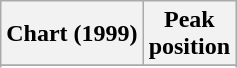<table class="wikitable sortable plainrowheaders" style="text-align:center">
<tr>
<th scope="col">Chart (1999)</th>
<th scope="col">Peak<br> position</th>
</tr>
<tr>
</tr>
<tr>
</tr>
</table>
